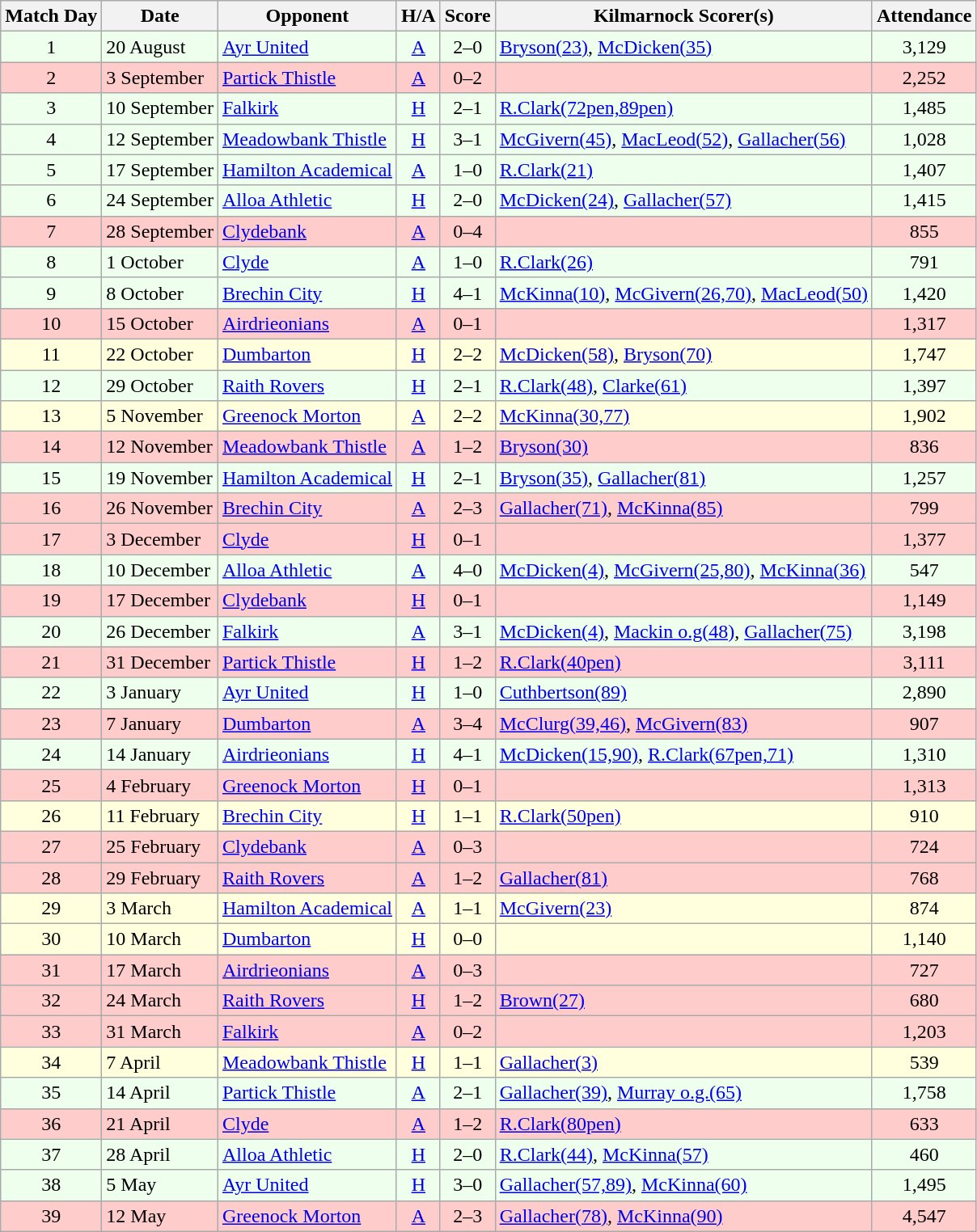<table class="wikitable" style="text-align:center">
<tr>
<th>Match Day</th>
<th>Date</th>
<th>Opponent</th>
<th>H/A</th>
<th>Score</th>
<th>Kilmarnock Scorer(s)</th>
<th>Attendance</th>
</tr>
<tr bgcolor=#EEFFEE>
<td>1</td>
<td align=left>20 August</td>
<td align=left><a href='#'>Ayr United</a></td>
<td><a href='#'>A</a></td>
<td>2–0</td>
<td align=left><a href='#'>Bryson(23)</a>, <a href='#'>McDicken(35)</a></td>
<td>3,129</td>
</tr>
<tr bgcolor=#FFCCCC>
<td>2</td>
<td align=left>3 September</td>
<td align=left><a href='#'>Partick Thistle</a></td>
<td><a href='#'>A</a></td>
<td>0–2</td>
<td align=left></td>
<td>2,252</td>
</tr>
<tr bgcolor=#EEFFEE>
<td>3</td>
<td align=left>10 September</td>
<td align=left><a href='#'>Falkirk</a></td>
<td><a href='#'>H</a></td>
<td>2–1</td>
<td align=left><a href='#'>R.Clark(72pen,89pen)</a></td>
<td>1,485</td>
</tr>
<tr bgcolor=#EEFFEE>
<td>4</td>
<td align=left>12 September</td>
<td align=left><a href='#'>Meadowbank Thistle</a></td>
<td><a href='#'>H</a></td>
<td>3–1</td>
<td align=left><a href='#'>McGivern(45)</a>, <a href='#'>MacLeod(52)</a>, <a href='#'>Gallacher(56)</a></td>
<td>1,028</td>
</tr>
<tr bgcolor=#EEFFEE>
<td>5</td>
<td align=left>17 September</td>
<td align=left><a href='#'>Hamilton Academical</a></td>
<td><a href='#'>A</a></td>
<td>1–0</td>
<td align=left><a href='#'>R.Clark(21)</a></td>
<td>1,407</td>
</tr>
<tr bgcolor=#EEFFEE>
<td>6</td>
<td align=left>24 September</td>
<td align=left><a href='#'>Alloa Athletic</a></td>
<td><a href='#'>H</a></td>
<td>2–0</td>
<td align=left><a href='#'>McDicken(24)</a>, <a href='#'>Gallacher(57)</a></td>
<td>1,415</td>
</tr>
<tr bgcolor=#FFCCCC>
<td>7</td>
<td align=left>28 September</td>
<td align=left><a href='#'>Clydebank</a></td>
<td><a href='#'>A</a></td>
<td>0–4</td>
<td align=left></td>
<td>855</td>
</tr>
<tr bgcolor=#EEFFEE>
<td>8</td>
<td align=left>1 October</td>
<td align=left><a href='#'>Clyde</a></td>
<td><a href='#'>A</a></td>
<td>1–0</td>
<td align=left><a href='#'>R.Clark(26)</a></td>
<td>791</td>
</tr>
<tr bgcolor=#EEFFEE>
<td>9</td>
<td align=left>8 October</td>
<td align=left><a href='#'>Brechin City</a></td>
<td><a href='#'>H</a></td>
<td>4–1</td>
<td align=left><a href='#'>McKinna(10)</a>, <a href='#'>McGivern(26,70)</a>, <a href='#'>MacLeod(50)</a></td>
<td>1,420</td>
</tr>
<tr bgcolor=#FFCCCC>
<td>10</td>
<td align=left>15 October</td>
<td align=left><a href='#'>Airdrieonians</a></td>
<td><a href='#'>A</a></td>
<td>0–1</td>
<td align=left></td>
<td>1,317</td>
</tr>
<tr bgcolor=#FFFFDD>
<td>11</td>
<td align=left>22 October</td>
<td align=left><a href='#'>Dumbarton</a></td>
<td><a href='#'>H</a></td>
<td>2–2</td>
<td align=left><a href='#'>McDicken(58)</a>, <a href='#'>Bryson(70)</a></td>
<td>1,747</td>
</tr>
<tr bgcolor=#EEFFEE>
<td>12</td>
<td align=left>29 October</td>
<td align=left><a href='#'>Raith Rovers</a></td>
<td><a href='#'>H</a></td>
<td>2–1</td>
<td align=left><a href='#'>R.Clark(48)</a>, <a href='#'>Clarke(61)</a></td>
<td>1,397</td>
</tr>
<tr bgcolor=#FFFFDD>
<td>13</td>
<td align=left>5 November</td>
<td align=left><a href='#'>Greenock Morton</a></td>
<td><a href='#'>A</a></td>
<td>2–2</td>
<td align=left><a href='#'>McKinna(30,77)</a></td>
<td>1,902</td>
</tr>
<tr bgcolor=#FFCCCC>
<td>14</td>
<td align=left>12 November</td>
<td align=left><a href='#'>Meadowbank Thistle</a></td>
<td><a href='#'>A</a></td>
<td>1–2</td>
<td align=left><a href='#'>Bryson(30)</a></td>
<td>836</td>
</tr>
<tr bgcolor=#EEFFEE>
<td>15</td>
<td align=left>19 November</td>
<td align=left><a href='#'>Hamilton Academical</a></td>
<td><a href='#'>H</a></td>
<td>2–1</td>
<td align=left><a href='#'>Bryson(35)</a>, <a href='#'>Gallacher(81)</a></td>
<td>1,257</td>
</tr>
<tr bgcolor=#FFCCCC>
<td>16</td>
<td align=left>26 November</td>
<td align=left><a href='#'>Brechin City</a></td>
<td><a href='#'>A</a></td>
<td>2–3</td>
<td align=left><a href='#'>Gallacher(71)</a>, <a href='#'>McKinna(85)</a></td>
<td>799</td>
</tr>
<tr bgcolor=#FFCCCC>
<td>17</td>
<td align=left>3 December</td>
<td align=left><a href='#'>Clyde</a></td>
<td><a href='#'>H</a></td>
<td>0–1</td>
<td align=left></td>
<td>1,377</td>
</tr>
<tr bgcolor=#EEFFEE>
<td>18</td>
<td align=left>10 December</td>
<td align=left><a href='#'>Alloa Athletic</a></td>
<td><a href='#'>A</a></td>
<td>4–0</td>
<td align=left><a href='#'>McDicken(4)</a>, <a href='#'>McGivern(25,80)</a>, <a href='#'>McKinna(36)</a></td>
<td>547</td>
</tr>
<tr bgcolor=#FFCCCC>
<td>19</td>
<td align=left>17 December</td>
<td align=left><a href='#'>Clydebank</a></td>
<td><a href='#'>H</a></td>
<td>0–1</td>
<td align=left></td>
<td>1,149</td>
</tr>
<tr bgcolor=#EEFFEE>
<td>20</td>
<td align=left>26 December</td>
<td align=left><a href='#'>Falkirk</a></td>
<td><a href='#'>A</a></td>
<td>3–1</td>
<td align=left><a href='#'>McDicken(4)</a>, <a href='#'>Mackin o.g(48)</a>, <a href='#'>Gallacher(75)</a></td>
<td>3,198</td>
</tr>
<tr bgcolor=#FFCCCC>
<td>21</td>
<td align=left>31 December</td>
<td align=left><a href='#'>Partick Thistle</a></td>
<td><a href='#'>H</a></td>
<td>1–2</td>
<td align=left><a href='#'>R.Clark(40pen)</a></td>
<td>3,111</td>
</tr>
<tr bgcolor=#EEFFEE>
<td>22</td>
<td align=left>3 January</td>
<td align=left><a href='#'>Ayr United</a></td>
<td><a href='#'>H</a></td>
<td>1–0</td>
<td align=left><a href='#'>Cuthbertson(89)</a></td>
<td>2,890</td>
</tr>
<tr bgcolor=#FFCCCC>
<td>23</td>
<td align=left>7 January</td>
<td align=left><a href='#'>Dumbarton</a></td>
<td><a href='#'>A</a></td>
<td>3–4</td>
<td align=left><a href='#'>McClurg(39,46)</a>, <a href='#'>McGivern(83)</a></td>
<td>907</td>
</tr>
<tr bgcolor=#EEFFEE>
<td>24</td>
<td align=left>14 January</td>
<td align=left><a href='#'>Airdrieonians</a></td>
<td><a href='#'>H</a></td>
<td>4–1</td>
<td align=left><a href='#'>McDicken(15,90)</a>, <a href='#'>R.Clark(67pen,71)</a></td>
<td>1,310</td>
</tr>
<tr bgcolor=#FFCCCC>
<td>25</td>
<td align=left>4 February</td>
<td align=left><a href='#'>Greenock Morton</a></td>
<td><a href='#'>H</a></td>
<td>0–1</td>
<td align=left></td>
<td>1,313</td>
</tr>
<tr bgcolor=#FFFFDD>
<td>26</td>
<td align=left>11 February</td>
<td align=left><a href='#'>Brechin City</a></td>
<td><a href='#'>H</a></td>
<td>1–1</td>
<td align=left><a href='#'>R.Clark(50pen)</a></td>
<td>910</td>
</tr>
<tr bgcolor=#FFCCCC>
<td>27</td>
<td align=left>25 February</td>
<td align=left><a href='#'>Clydebank</a></td>
<td><a href='#'>A</a></td>
<td>0–3</td>
<td align=left></td>
<td>724</td>
</tr>
<tr bgcolor=#FFCCCC>
<td>28</td>
<td align=left>29 February</td>
<td align=left><a href='#'>Raith Rovers</a></td>
<td><a href='#'>A</a></td>
<td>1–2</td>
<td align=left><a href='#'>Gallacher(81)</a></td>
<td>768</td>
</tr>
<tr bgcolor=#FFFFDD>
<td>29</td>
<td align=left>3 March</td>
<td align=left><a href='#'>Hamilton Academical</a></td>
<td><a href='#'>A</a></td>
<td>1–1</td>
<td align=left><a href='#'>McGivern(23)</a></td>
<td>874</td>
</tr>
<tr bgcolor=#FFFFDD>
<td>30</td>
<td align=left>10 March</td>
<td align=left><a href='#'>Dumbarton</a></td>
<td><a href='#'>H</a></td>
<td>0–0</td>
<td align=left></td>
<td>1,140</td>
</tr>
<tr bgcolor=#FFCCCC>
<td>31</td>
<td align=left>17 March</td>
<td align=left><a href='#'>Airdrieonians</a></td>
<td><a href='#'>A</a></td>
<td>0–3</td>
<td align=left></td>
<td>727</td>
</tr>
<tr bgcolor=#FFCCCC>
<td>32</td>
<td align=left>24 March</td>
<td align=left><a href='#'>Raith Rovers</a></td>
<td><a href='#'>H</a></td>
<td>1–2</td>
<td align=left><a href='#'>Brown(27)</a></td>
<td>680</td>
</tr>
<tr bgcolor=#FFCCCC>
<td>33</td>
<td align=left>31 March</td>
<td align=left><a href='#'>Falkirk</a></td>
<td><a href='#'>A</a></td>
<td>0–2</td>
<td align=left></td>
<td>1,203</td>
</tr>
<tr bgcolor=#FFFFDD>
<td>34</td>
<td align=left>7 April</td>
<td align=left><a href='#'>Meadowbank Thistle</a></td>
<td><a href='#'>H</a></td>
<td>1–1</td>
<td align=left><a href='#'>Gallacher(3)</a></td>
<td>539</td>
</tr>
<tr bgcolor=#EEFFEE>
<td>35</td>
<td align=left>14 April</td>
<td align=left><a href='#'>Partick Thistle</a></td>
<td><a href='#'>A</a></td>
<td>2–1</td>
<td align=left><a href='#'>Gallacher(39)</a>, <a href='#'>Murray o.g.(65)</a></td>
<td>1,758</td>
</tr>
<tr bgcolor=#FFCCCC>
<td>36</td>
<td align=left>21 April</td>
<td align=left><a href='#'>Clyde</a></td>
<td><a href='#'>A</a></td>
<td>1–2</td>
<td align=left><a href='#'>R.Clark(80pen)</a></td>
<td>633</td>
</tr>
<tr bgcolor=#EEFFEE>
<td>37</td>
<td align=left>28 April</td>
<td align=left><a href='#'>Alloa Athletic</a></td>
<td><a href='#'>H</a></td>
<td>2–0</td>
<td align=left><a href='#'>R.Clark(44)</a>, <a href='#'>McKinna(57)</a></td>
<td>460</td>
</tr>
<tr bgcolor=#EEFFEE>
<td>38</td>
<td align=left>5 May</td>
<td align=left><a href='#'>Ayr United</a></td>
<td><a href='#'>H</a></td>
<td>3–0</td>
<td align=left><a href='#'>Gallacher(57,89)</a>, <a href='#'>McKinna(60)</a></td>
<td>1,495</td>
</tr>
<tr bgcolor=#FFCCCC>
<td>39</td>
<td align=left>12 May</td>
<td align=left><a href='#'>Greenock Morton</a></td>
<td><a href='#'>A</a></td>
<td>2–3</td>
<td align=left><a href='#'>Gallacher(78)</a>, <a href='#'>McKinna(90)</a></td>
<td>4,547</td>
</tr>
</table>
